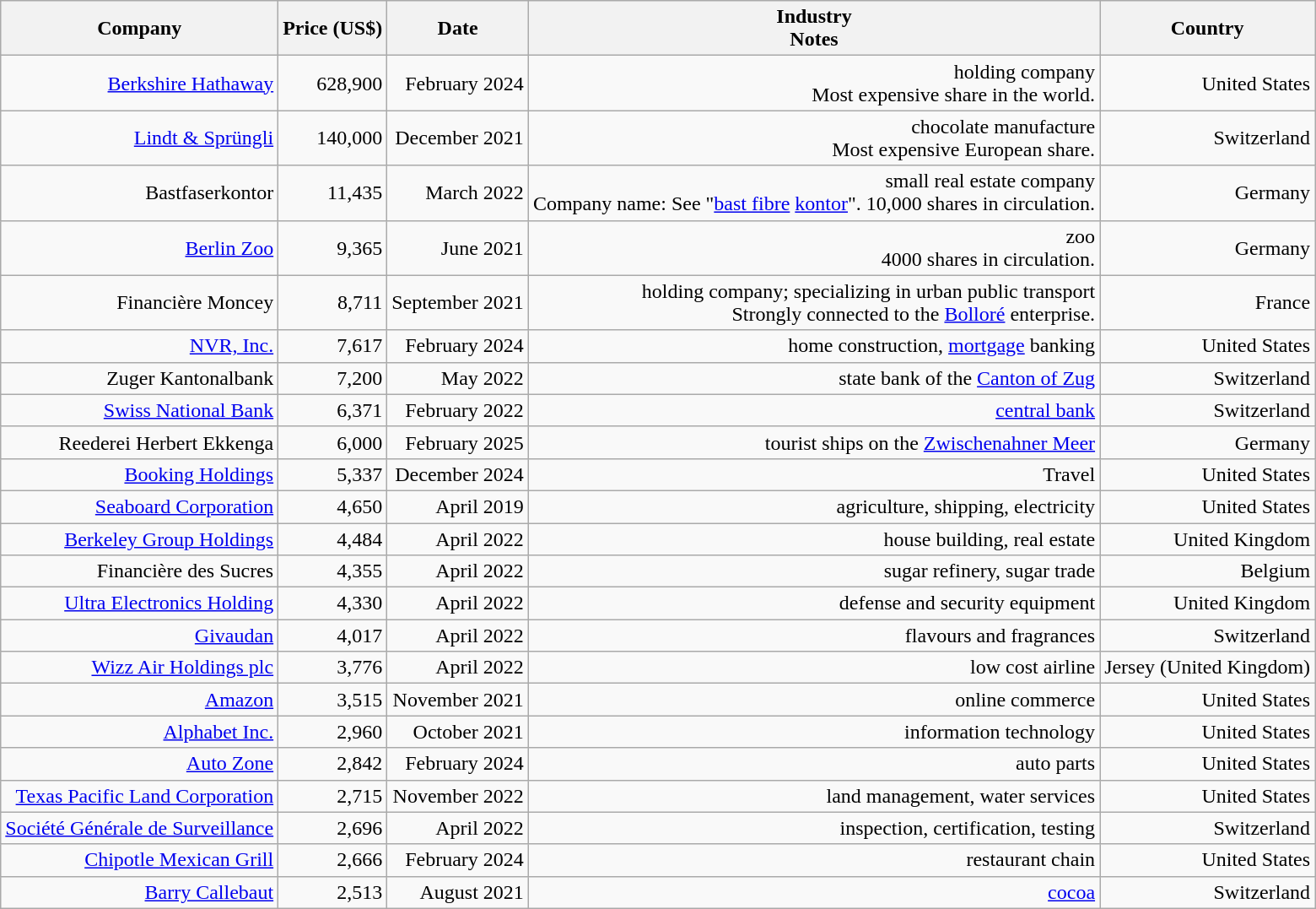<table class="wikitable sortable" style=text-align:right>
<tr>
<th>Company</th>
<th>Price (US$)</th>
<th>Date</th>
<th>Industry<br>Notes</th>
<th>Country</th>
</tr>
<tr>
<td><a href='#'>Berkshire Hathaway</a></td>
<td>628,900</td>
<td>February 2024</td>
<td>holding company<br>Most expensive share in the world.</td>
<td>United States</td>
</tr>
<tr>
<td><a href='#'>Lindt & Sprüngli</a></td>
<td>140,000</td>
<td>December 2021</td>
<td>chocolate manufacture<br>Most expensive European share.</td>
<td>Switzerland</td>
</tr>
<tr>
<td>Bastfaserkontor</td>
<td>11,435</td>
<td>March 2022</td>
<td>small real estate company<br>Company name: See "<a href='#'>bast fibre</a> <a href='#'>kontor</a>". 10,000 shares in circulation.</td>
<td>Germany</td>
</tr>
<tr>
<td><a href='#'>Berlin Zoo</a></td>
<td>9,365</td>
<td>June 2021</td>
<td>zoo<br>4000 shares in circulation.</td>
<td>Germany</td>
</tr>
<tr>
<td>Financière Moncey</td>
<td>8,711</td>
<td>September 2021</td>
<td>holding company; specializing in urban public transport<br>Strongly connected to the <a href='#'>Bolloré</a> enterprise.</td>
<td>France</td>
</tr>
<tr>
<td><a href='#'>NVR, Inc.</a></td>
<td>7,617</td>
<td>February 2024</td>
<td>home construction, <a href='#'>mortgage</a> banking</td>
<td>United States</td>
</tr>
<tr>
<td>Zuger Kantonalbank</td>
<td>7,200</td>
<td>May 2022</td>
<td>state bank of the <a href='#'>Canton of Zug</a></td>
<td>Switzerland</td>
</tr>
<tr>
<td><a href='#'>Swiss National Bank</a></td>
<td>6,371</td>
<td>February 2022</td>
<td><a href='#'>central bank</a></td>
<td>Switzerland</td>
</tr>
<tr>
<td>Reederei Herbert Ekkenga</td>
<td>6,000</td>
<td>February 2025</td>
<td>tourist ships on the <a href='#'>Zwischenahner Meer</a></td>
<td>Germany</td>
</tr>
<tr>
<td><a href='#'>Booking Holdings</a></td>
<td>5,337</td>
<td>December 2024</td>
<td>Travel</td>
<td>United States</td>
</tr>
<tr>
<td><a href='#'>Seaboard Corporation</a></td>
<td>4,650</td>
<td>April 2019</td>
<td>agriculture, shipping, electricity</td>
<td>United States</td>
</tr>
<tr>
<td><a href='#'>Berkeley Group Holdings</a></td>
<td>4,484</td>
<td>April 2022</td>
<td>house building, real estate</td>
<td>United Kingdom</td>
</tr>
<tr>
<td>Financière des Sucres</td>
<td>4,355</td>
<td>April 2022</td>
<td>sugar refinery, sugar trade</td>
<td>Belgium</td>
</tr>
<tr>
<td><a href='#'>Ultra Electronics Holding</a></td>
<td>4,330</td>
<td>April 2022</td>
<td>defense and security equipment</td>
<td>United Kingdom</td>
</tr>
<tr>
<td><a href='#'>Givaudan</a></td>
<td>4,017</td>
<td>April 2022</td>
<td>flavours and fragrances</td>
<td>Switzerland</td>
</tr>
<tr>
<td><a href='#'>Wizz Air Holdings plc</a></td>
<td>3,776</td>
<td>April 2022</td>
<td>low cost airline</td>
<td>Jersey (United Kingdom)</td>
</tr>
<tr>
<td><a href='#'>Amazon</a></td>
<td>3,515</td>
<td>November 2021</td>
<td>online commerce</td>
<td>United States</td>
</tr>
<tr>
<td><a href='#'>Alphabet Inc.</a></td>
<td>2,960</td>
<td>October 2021</td>
<td>information technology</td>
<td>United States</td>
</tr>
<tr>
<td><a href='#'>Auto Zone</a></td>
<td>2,842</td>
<td>February 2024</td>
<td>auto parts</td>
<td>United States</td>
</tr>
<tr>
<td><a href='#'>Texas Pacific Land Corporation</a></td>
<td>2,715</td>
<td>November 2022</td>
<td>land management, water services</td>
<td>United States</td>
</tr>
<tr>
<td><a href='#'>Société Générale de Surveillance</a></td>
<td>2,696</td>
<td>April 2022</td>
<td>inspection, certification, testing</td>
<td>Switzerland</td>
</tr>
<tr>
<td><a href='#'>Chipotle Mexican Grill</a></td>
<td>2,666</td>
<td>February 2024</td>
<td>restaurant chain</td>
<td>United States</td>
</tr>
<tr>
<td><a href='#'>Barry Callebaut</a></td>
<td>2,513</td>
<td>August 2021</td>
<td><a href='#'>cocoa</a></td>
<td>Switzerland</td>
</tr>
</table>
